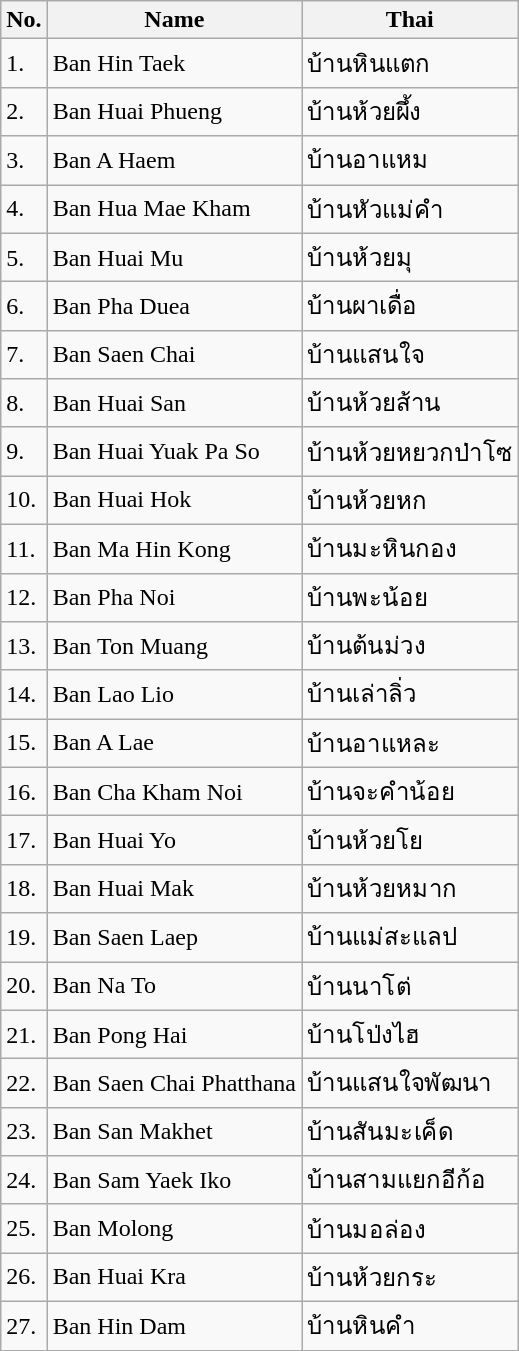<table class="wikitable sortable">
<tr>
<th>No.</th>
<th>Name</th>
<th>Thai</th>
</tr>
<tr>
<td>1.</td>
<td>Ban Hin Taek</td>
<td>บ้านหินแตก</td>
</tr>
<tr>
<td>2.</td>
<td>Ban Huai Phueng</td>
<td>บ้านห้วยผึ้ง</td>
</tr>
<tr>
<td>3.</td>
<td>Ban A Haem</td>
<td>บ้านอาแหม</td>
</tr>
<tr>
<td>4.</td>
<td>Ban Hua Mae Kham</td>
<td>บ้านหัวแม่คำ</td>
</tr>
<tr>
<td>5.</td>
<td>Ban Huai Mu</td>
<td>บ้านห้วยมุ</td>
</tr>
<tr>
<td>6.</td>
<td>Ban Pha Duea</td>
<td>บ้านผาเดื่อ</td>
</tr>
<tr>
<td>7.</td>
<td>Ban Saen Chai</td>
<td>บ้านแสนใจ</td>
</tr>
<tr>
<td>8.</td>
<td>Ban Huai San</td>
<td>บ้านห้วยส้าน</td>
</tr>
<tr>
<td>9.</td>
<td>Ban Huai Yuak Pa So</td>
<td>บ้านห้วยหยวกป่าโซ</td>
</tr>
<tr>
<td>10.</td>
<td>Ban Huai Hok</td>
<td>บ้านห้วยหก</td>
</tr>
<tr>
<td>11.</td>
<td>Ban Ma Hin Kong</td>
<td>บ้านมะหินกอง</td>
</tr>
<tr>
<td>12.</td>
<td>Ban Pha Noi</td>
<td>บ้านพะน้อย</td>
</tr>
<tr>
<td>13.</td>
<td>Ban Ton Muang</td>
<td>บ้านต้นม่วง</td>
</tr>
<tr>
<td>14.</td>
<td>Ban Lao Lio</td>
<td>บ้านเล่าลิ่ว</td>
</tr>
<tr>
<td>15.</td>
<td>Ban A Lae</td>
<td>บ้านอาแหละ</td>
</tr>
<tr>
<td>16.</td>
<td>Ban Cha Kham Noi</td>
<td>บ้านจะคำน้อย</td>
</tr>
<tr>
<td>17.</td>
<td>Ban Huai Yo</td>
<td>บ้านห้วยโย</td>
</tr>
<tr>
<td>18.</td>
<td>Ban Huai Mak</td>
<td>บ้านห้วยหมาก</td>
</tr>
<tr>
<td>19.</td>
<td>Ban Saen Laep</td>
<td>บ้านแม่สะแลป</td>
</tr>
<tr>
<td>20.</td>
<td>Ban Na To</td>
<td>บ้านนาโต่</td>
</tr>
<tr>
<td>21.</td>
<td>Ban Pong Hai</td>
<td>บ้านโป่งไฮ</td>
</tr>
<tr>
<td>22.</td>
<td>Ban Saen Chai Phatthana</td>
<td>บ้านแสนใจพัฒนา</td>
</tr>
<tr>
<td>23.</td>
<td>Ban San Makhet</td>
<td>บ้านสันมะเค็ด</td>
</tr>
<tr>
<td>24.</td>
<td>Ban Sam Yaek Iko</td>
<td>บ้านสามแยกอีก้อ</td>
</tr>
<tr>
<td>25.</td>
<td>Ban Molong</td>
<td>บ้านมอล่อง</td>
</tr>
<tr>
<td>26.</td>
<td>Ban Huai Kra</td>
<td>บ้านห้วยกระ</td>
</tr>
<tr>
<td>27.</td>
<td>Ban Hin Dam</td>
<td>บ้านหินคำ</td>
</tr>
</table>
